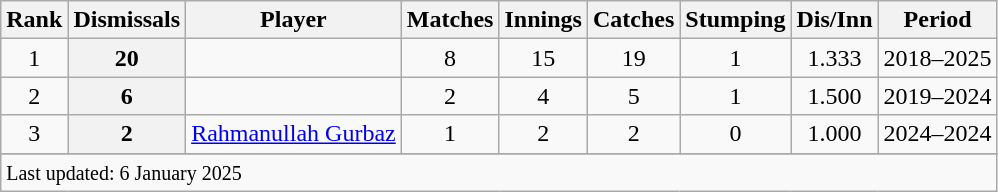<table class="wikitable plainrowheaders sortable">
<tr>
<th scope=col>Rank</th>
<th scope=col>Dismissals</th>
<th scope=col>Player</th>
<th scope=col>Matches</th>
<th scope=col>Innings</th>
<th scope=col>Catches</th>
<th scope=col>Stumping</th>
<th scope=col>Dis/Inn</th>
<th scope=col>Period</th>
</tr>
<tr>
<td align=center>1</td>
<th scope=row style=text-align:center;>20</th>
<td></td>
<td align=center>8</td>
<td align=center>15</td>
<td align=center>19</td>
<td align=center>1</td>
<td align=center>1.333</td>
<td>2018–2025</td>
</tr>
<tr>
<td align=center>2</td>
<th scope=row style=text-align:center;>6</th>
<td></td>
<td align=center>2</td>
<td align=center>4</td>
<td align=center>5</td>
<td align=center>1</td>
<td align=center>1.500</td>
<td>2019–2024</td>
</tr>
<tr>
<td align=center>3</td>
<th scope=row style=text-align:center;>2</th>
<td><a href='#'>Rahmanullah Gurbaz</a></td>
<td align=center>1</td>
<td align=center>2</td>
<td align=center>2</td>
<td align=center>0</td>
<td align=center>1.000</td>
<td>2024–2024</td>
</tr>
<tr>
</tr>
<tr class=sortbottom>
<td colspan=9><small>Last updated: 6 January 2025</small></td>
</tr>
</table>
